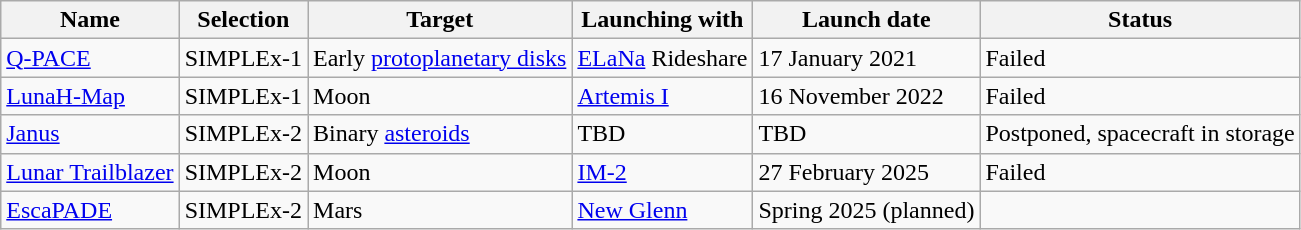<table class="wikitable">
<tr>
<th>Name</th>
<th>Selection</th>
<th>Target</th>
<th>Launching with</th>
<th>Launch date</th>
<th>Status</th>
</tr>
<tr>
<td><a href='#'>Q-PACE</a></td>
<td>SIMPLEx-1</td>
<td>Early <a href='#'>protoplanetary disks</a></td>
<td><a href='#'>ELaNa</a> Rideshare</td>
<td>17 January 2021</td>
<td>Failed</td>
</tr>
<tr>
<td><a href='#'>LunaH-Map</a></td>
<td>SIMPLEx-1</td>
<td>Moon</td>
<td><a href='#'>Artemis I</a></td>
<td>16 November 2022</td>
<td>Failed</td>
</tr>
<tr>
<td><a href='#'>Janus</a></td>
<td>SIMPLEx-2</td>
<td>Binary <a href='#'>asteroids</a></td>
<td>TBD</td>
<td>TBD</td>
<td>Postponed, spacecraft in storage</td>
</tr>
<tr>
<td><a href='#'>Lunar Trailblazer</a></td>
<td>SIMPLEx-2</td>
<td>Moon</td>
<td><a href='#'>IM-2</a></td>
<td>27 February 2025</td>
<td>Failed</td>
</tr>
<tr>
<td><a href='#'>EscaPADE</a></td>
<td>SIMPLEx-2</td>
<td>Mars</td>
<td><a href='#'>New Glenn</a></td>
<td>Spring 2025 (planned)</td>
<td></td>
</tr>
</table>
